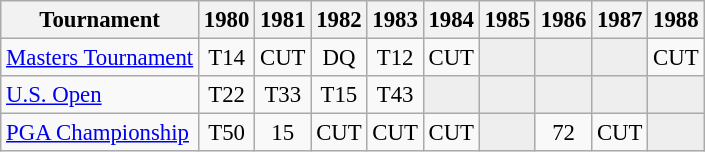<table class="wikitable" style="font-size:95%;text-align:center;">
<tr>
<th>Tournament</th>
<th>1980</th>
<th>1981</th>
<th>1982</th>
<th>1983</th>
<th>1984</th>
<th>1985</th>
<th>1986</th>
<th>1987</th>
<th>1988</th>
</tr>
<tr>
<td align=left><a href='#'>Masters Tournament</a></td>
<td>T14</td>
<td>CUT</td>
<td>DQ</td>
<td>T12</td>
<td>CUT</td>
<td style="background:#eeeeee;"></td>
<td style="background:#eeeeee;"></td>
<td style="background:#eeeeee;"></td>
<td>CUT</td>
</tr>
<tr>
<td align=left><a href='#'>U.S. Open</a></td>
<td>T22</td>
<td>T33</td>
<td>T15</td>
<td>T43</td>
<td style="background:#eeeeee;"></td>
<td style="background:#eeeeee;"></td>
<td style="background:#eeeeee;"></td>
<td style="background:#eeeeee;"></td>
<td style="background:#eeeeee;"></td>
</tr>
<tr>
<td align=left><a href='#'>PGA Championship</a></td>
<td>T50</td>
<td>15</td>
<td>CUT</td>
<td>CUT</td>
<td>CUT</td>
<td style="background:#eeeeee;"></td>
<td>72</td>
<td>CUT</td>
<td style="background:#eeeeee;"></td>
</tr>
</table>
